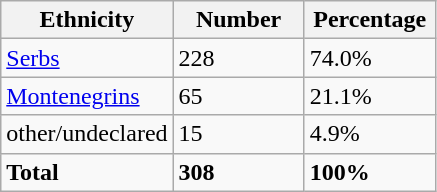<table class="wikitable">
<tr>
<th width="100px">Ethnicity</th>
<th width="80px">Number</th>
<th width="80px">Percentage</th>
</tr>
<tr>
<td><a href='#'>Serbs</a></td>
<td>228</td>
<td>74.0%</td>
</tr>
<tr>
<td><a href='#'>Montenegrins</a></td>
<td>65</td>
<td>21.1%</td>
</tr>
<tr>
<td>other/undeclared</td>
<td>15</td>
<td>4.9%</td>
</tr>
<tr>
<td><strong>Total</strong></td>
<td><strong>308</strong></td>
<td><strong>100%</strong></td>
</tr>
</table>
